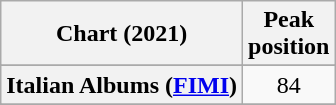<table class="wikitable sortable plainrowheaders" style="text-align:center">
<tr>
<th scope="col">Chart (2021)</th>
<th scope="col">Peak<br>position</th>
</tr>
<tr>
</tr>
<tr>
</tr>
<tr>
</tr>
<tr>
</tr>
<tr>
</tr>
<tr>
<th scope="row">Italian Albums (<a href='#'>FIMI</a>)</th>
<td>84</td>
</tr>
<tr>
</tr>
<tr>
</tr>
<tr>
</tr>
<tr>
</tr>
</table>
